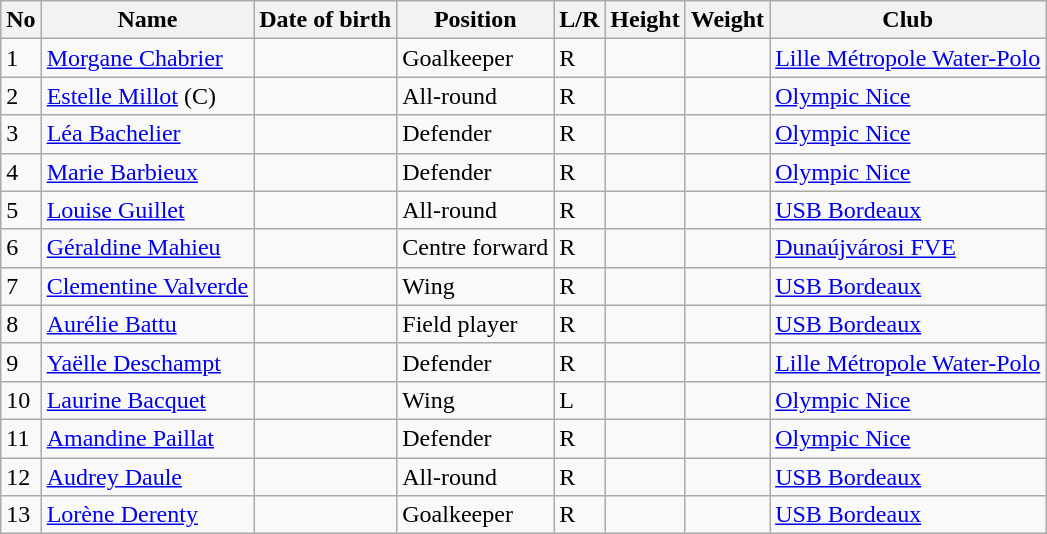<table class="wikitable sortable" text-align:center;">
<tr>
<th>No</th>
<th>Name</th>
<th>Date of birth</th>
<th>Position</th>
<th>L/R</th>
<th>Height</th>
<th>Weight</th>
<th>Club</th>
</tr>
<tr>
<td>1</td>
<td align=left><a href='#'>Morgane Chabrier</a></td>
<td align=left></td>
<td>Goalkeeper</td>
<td>R</td>
<td></td>
<td></td>
<td align=left> <a href='#'>Lille Métropole Water-Polo</a></td>
</tr>
<tr>
<td>2</td>
<td align=left><a href='#'>Estelle Millot</a> (C)</td>
<td align=left></td>
<td>All-round</td>
<td>R</td>
<td></td>
<td></td>
<td align=left> <a href='#'>Olympic Nice</a></td>
</tr>
<tr>
<td>3</td>
<td align=left><a href='#'>Léa Bachelier</a></td>
<td align=left></td>
<td>Defender</td>
<td>R</td>
<td></td>
<td></td>
<td align=left> <a href='#'>Olympic Nice</a></td>
</tr>
<tr>
<td>4</td>
<td align=left><a href='#'>Marie Barbieux</a></td>
<td align=left></td>
<td>Defender</td>
<td>R</td>
<td></td>
<td></td>
<td align=left> <a href='#'>Olympic Nice</a></td>
</tr>
<tr>
<td>5</td>
<td align=left><a href='#'>Louise Guillet</a></td>
<td align=left></td>
<td>All-round</td>
<td>R</td>
<td></td>
<td></td>
<td align=left> <a href='#'>USB Bordeaux</a></td>
</tr>
<tr>
<td>6</td>
<td align=left><a href='#'>Géraldine Mahieu</a></td>
<td align=left></td>
<td>Centre forward</td>
<td>R</td>
<td></td>
<td></td>
<td align=left> <a href='#'>Dunaújvárosi FVE</a></td>
</tr>
<tr>
<td>7</td>
<td align=left><a href='#'>Clementine Valverde</a></td>
<td align=left></td>
<td>Wing</td>
<td>R</td>
<td></td>
<td></td>
<td align=left> <a href='#'>USB Bordeaux</a></td>
</tr>
<tr>
<td>8</td>
<td align=left><a href='#'>Aurélie Battu</a></td>
<td align=left></td>
<td>Field player</td>
<td>R</td>
<td></td>
<td></td>
<td align=left> <a href='#'>USB Bordeaux</a></td>
</tr>
<tr>
<td>9</td>
<td align=left><a href='#'>Yaëlle Deschampt</a></td>
<td align=left></td>
<td>Defender</td>
<td>R</td>
<td></td>
<td></td>
<td align=left> <a href='#'>Lille Métropole Water-Polo</a></td>
</tr>
<tr>
<td>10</td>
<td align=left><a href='#'>Laurine Bacquet</a></td>
<td align=left></td>
<td>Wing</td>
<td>L</td>
<td></td>
<td></td>
<td align=left> <a href='#'>Olympic Nice</a></td>
</tr>
<tr>
<td>11</td>
<td align=left><a href='#'>Amandine Paillat</a></td>
<td align=left></td>
<td>Defender</td>
<td>R</td>
<td></td>
<td></td>
<td align=left> <a href='#'>Olympic Nice</a></td>
</tr>
<tr>
<td>12</td>
<td align=left><a href='#'>Audrey Daule</a></td>
<td align=left></td>
<td>All-round</td>
<td>R</td>
<td></td>
<td></td>
<td align=left> <a href='#'>USB Bordeaux</a></td>
</tr>
<tr>
<td>13</td>
<td align=left><a href='#'>Lorène Derenty</a></td>
<td align=left></td>
<td>Goalkeeper</td>
<td>R</td>
<td></td>
<td></td>
<td align=left> <a href='#'>USB Bordeaux</a></td>
</tr>
</table>
